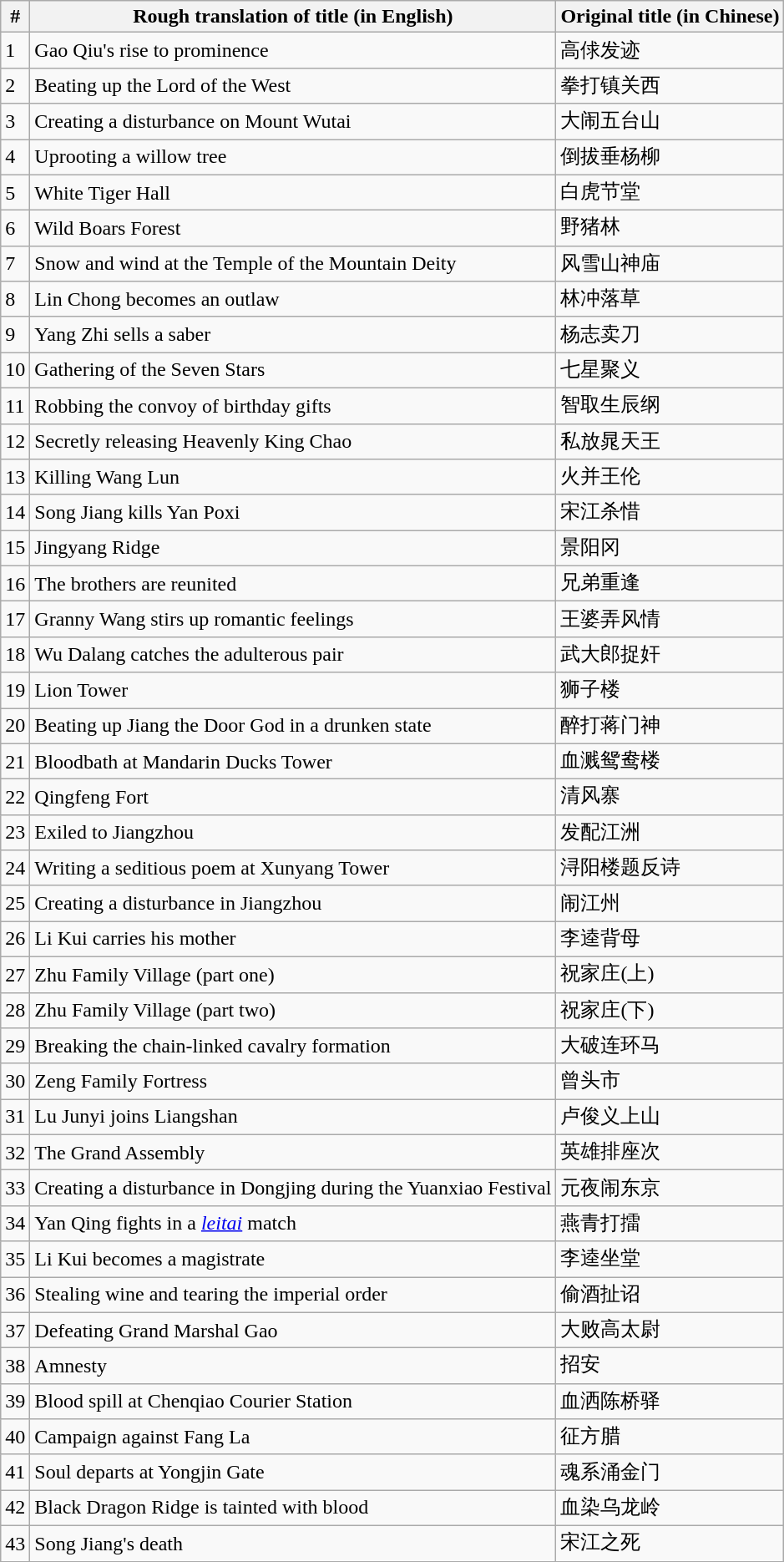<table class="wikitable">
<tr>
<th>#</th>
<th>Rough translation of title (in English)</th>
<th>Original title (in Chinese)</th>
</tr>
<tr>
<td>1</td>
<td>Gao Qiu's rise to prominence</td>
<td>高俅发迹</td>
</tr>
<tr>
<td>2</td>
<td>Beating up the Lord of the West</td>
<td>拳打镇关西</td>
</tr>
<tr>
<td>3</td>
<td>Creating a disturbance on Mount Wutai</td>
<td>大闹五台山</td>
</tr>
<tr>
<td>4</td>
<td>Uprooting a willow tree</td>
<td>倒拔垂杨柳</td>
</tr>
<tr>
<td>5</td>
<td>White Tiger Hall</td>
<td>白虎节堂</td>
</tr>
<tr>
<td>6</td>
<td>Wild Boars Forest</td>
<td>野猪林</td>
</tr>
<tr>
<td>7</td>
<td>Snow and wind at the Temple of the Mountain Deity</td>
<td>风雪山神庙</td>
</tr>
<tr>
<td>8</td>
<td>Lin Chong becomes an outlaw</td>
<td>林冲落草</td>
</tr>
<tr>
<td>9</td>
<td>Yang Zhi sells a saber</td>
<td>杨志卖刀</td>
</tr>
<tr>
<td>10</td>
<td>Gathering of the Seven Stars</td>
<td>七星聚义</td>
</tr>
<tr>
<td>11</td>
<td>Robbing the convoy of birthday gifts</td>
<td>智取生辰纲</td>
</tr>
<tr>
<td>12</td>
<td>Secretly releasing Heavenly King Chao</td>
<td>私放晁天王</td>
</tr>
<tr>
<td>13</td>
<td>Killing Wang Lun</td>
<td>火并王伦</td>
</tr>
<tr>
<td>14</td>
<td>Song Jiang kills Yan Poxi</td>
<td>宋江杀惜</td>
</tr>
<tr>
<td>15</td>
<td>Jingyang Ridge</td>
<td>景阳冈</td>
</tr>
<tr>
<td>16</td>
<td>The brothers are reunited</td>
<td>兄弟重逢</td>
</tr>
<tr>
<td>17</td>
<td>Granny Wang stirs up romantic feelings</td>
<td>王婆弄风情</td>
</tr>
<tr>
<td>18</td>
<td>Wu Dalang catches the adulterous pair</td>
<td>武大郎捉奸</td>
</tr>
<tr>
<td>19</td>
<td>Lion Tower</td>
<td>狮子楼</td>
</tr>
<tr>
<td>20</td>
<td>Beating up Jiang the Door God in a drunken state</td>
<td>醉打蒋门神</td>
</tr>
<tr>
<td>21</td>
<td>Bloodbath at Mandarin Ducks Tower</td>
<td>血溅鸳鸯楼</td>
</tr>
<tr>
<td>22</td>
<td>Qingfeng Fort</td>
<td>清风寨</td>
</tr>
<tr>
<td>23</td>
<td>Exiled to Jiangzhou</td>
<td>发配江洲</td>
</tr>
<tr>
<td>24</td>
<td>Writing a seditious poem at Xunyang Tower</td>
<td>浔阳楼题反诗</td>
</tr>
<tr>
<td>25</td>
<td>Creating a disturbance in Jiangzhou</td>
<td>闹江州</td>
</tr>
<tr>
<td>26</td>
<td>Li Kui carries his mother</td>
<td>李逵背母</td>
</tr>
<tr>
<td>27</td>
<td>Zhu Family Village (part one)</td>
<td>祝家庄(上)</td>
</tr>
<tr>
<td>28</td>
<td>Zhu Family Village (part two)</td>
<td>祝家庄(下)</td>
</tr>
<tr>
<td>29</td>
<td>Breaking the chain-linked cavalry formation</td>
<td>大破连环马</td>
</tr>
<tr>
<td>30</td>
<td>Zeng Family Fortress</td>
<td>曾头市</td>
</tr>
<tr>
<td>31</td>
<td>Lu Junyi joins Liangshan</td>
<td>卢俊义上山</td>
</tr>
<tr>
<td>32</td>
<td>The Grand Assembly</td>
<td>英雄排座次</td>
</tr>
<tr>
<td>33</td>
<td>Creating a disturbance in Dongjing during the Yuanxiao Festival</td>
<td>元夜闹东京</td>
</tr>
<tr>
<td>34</td>
<td>Yan Qing fights in a <em><a href='#'>leitai</a></em> match</td>
<td>燕青打擂</td>
</tr>
<tr>
<td>35</td>
<td>Li Kui becomes a magistrate</td>
<td>李逵坐堂</td>
</tr>
<tr>
<td>36</td>
<td>Stealing wine and tearing the imperial order</td>
<td>偷酒扯诏</td>
</tr>
<tr>
<td>37</td>
<td>Defeating Grand Marshal Gao</td>
<td>大败高太尉</td>
</tr>
<tr>
<td>38</td>
<td>Amnesty</td>
<td>招安</td>
</tr>
<tr>
<td>39</td>
<td>Blood spill at Chenqiao Courier Station</td>
<td>血洒陈桥驿</td>
</tr>
<tr>
<td>40</td>
<td>Campaign against Fang La</td>
<td>征方腊</td>
</tr>
<tr>
<td>41</td>
<td>Soul departs at Yongjin Gate</td>
<td>魂系涌金门</td>
</tr>
<tr>
<td>42</td>
<td>Black Dragon Ridge is tainted with blood</td>
<td>血染乌龙岭</td>
</tr>
<tr>
<td>43</td>
<td>Song Jiang's death</td>
<td>宋江之死</td>
</tr>
</table>
